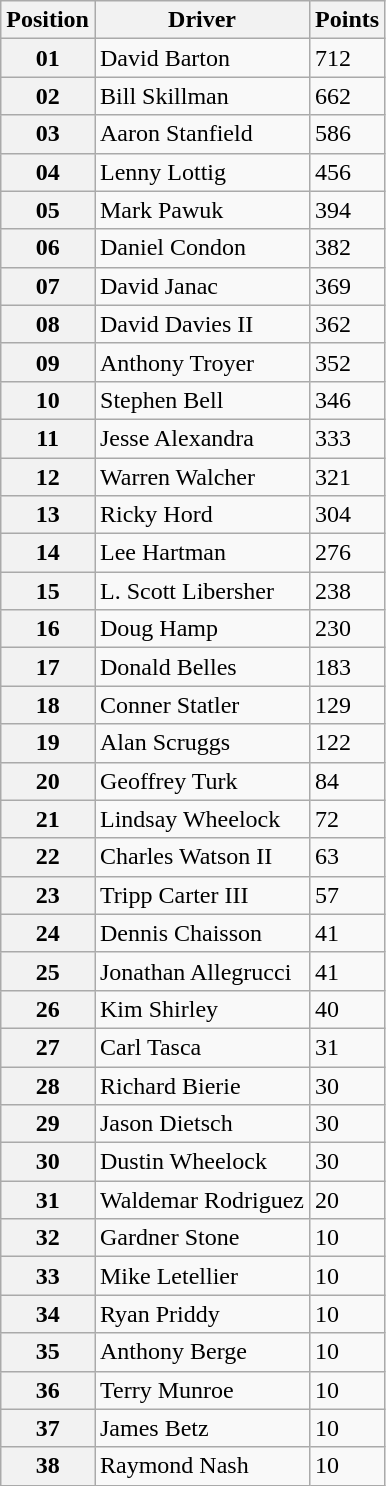<table class="wikitable">
<tr>
<th>Position</th>
<th>Driver</th>
<th>Points</th>
</tr>
<tr>
<th>01</th>
<td>David Barton</td>
<td>712</td>
</tr>
<tr>
<th>02</th>
<td>Bill Skillman</td>
<td>662</td>
</tr>
<tr>
<th>03</th>
<td>Aaron Stanfield</td>
<td>586</td>
</tr>
<tr>
<th>04</th>
<td>Lenny Lottig</td>
<td>456</td>
</tr>
<tr>
<th>05</th>
<td>Mark Pawuk</td>
<td>394</td>
</tr>
<tr>
<th>06</th>
<td>Daniel Condon</td>
<td>382</td>
</tr>
<tr>
<th>07</th>
<td>David Janac</td>
<td>369</td>
</tr>
<tr>
<th>08</th>
<td>David Davies II</td>
<td>362</td>
</tr>
<tr>
<th>09</th>
<td>Anthony Troyer</td>
<td>352</td>
</tr>
<tr>
<th>10</th>
<td>Stephen Bell</td>
<td>346</td>
</tr>
<tr>
<th>11</th>
<td>Jesse Alexandra</td>
<td>333</td>
</tr>
<tr>
<th>12</th>
<td>Warren Walcher</td>
<td>321</td>
</tr>
<tr>
<th>13</th>
<td>Ricky Hord</td>
<td>304</td>
</tr>
<tr>
<th>14</th>
<td>Lee Hartman</td>
<td>276</td>
</tr>
<tr>
<th>15</th>
<td>L. Scott Libersher</td>
<td>238</td>
</tr>
<tr>
<th>16</th>
<td>Doug Hamp</td>
<td>230</td>
</tr>
<tr>
<th>17</th>
<td>Donald Belles</td>
<td>183</td>
</tr>
<tr>
<th>18</th>
<td>Conner Statler</td>
<td>129</td>
</tr>
<tr>
<th>19</th>
<td>Alan Scruggs</td>
<td>122</td>
</tr>
<tr>
<th>20</th>
<td>Geoffrey Turk</td>
<td>84</td>
</tr>
<tr>
<th>21</th>
<td>Lindsay Wheelock</td>
<td>72</td>
</tr>
<tr>
<th>22</th>
<td>Charles Watson II</td>
<td>63</td>
</tr>
<tr>
<th>23</th>
<td>Tripp Carter III</td>
<td>57</td>
</tr>
<tr>
<th>24</th>
<td>Dennis Chaisson</td>
<td>41</td>
</tr>
<tr>
<th>25</th>
<td>Jonathan Allegrucci</td>
<td>41</td>
</tr>
<tr>
<th>26</th>
<td>Kim Shirley</td>
<td>40</td>
</tr>
<tr>
<th>27</th>
<td>Carl Tasca</td>
<td>31</td>
</tr>
<tr>
<th>28</th>
<td>Richard Bierie</td>
<td>30</td>
</tr>
<tr>
<th>29</th>
<td>Jason Dietsch</td>
<td>30</td>
</tr>
<tr>
<th>30</th>
<td>Dustin Wheelock</td>
<td>30</td>
</tr>
<tr>
<th>31</th>
<td>Waldemar Rodriguez</td>
<td>20</td>
</tr>
<tr>
<th>32</th>
<td>Gardner Stone</td>
<td>10</td>
</tr>
<tr>
<th>33</th>
<td>Mike Letellier</td>
<td>10</td>
</tr>
<tr>
<th>34</th>
<td>Ryan Priddy</td>
<td>10</td>
</tr>
<tr>
<th>35</th>
<td>Anthony Berge</td>
<td>10</td>
</tr>
<tr>
<th>36</th>
<td>Terry Munroe</td>
<td>10</td>
</tr>
<tr>
<th>37</th>
<td>James Betz</td>
<td>10</td>
</tr>
<tr>
<th>38</th>
<td>Raymond Nash</td>
<td>10</td>
</tr>
</table>
